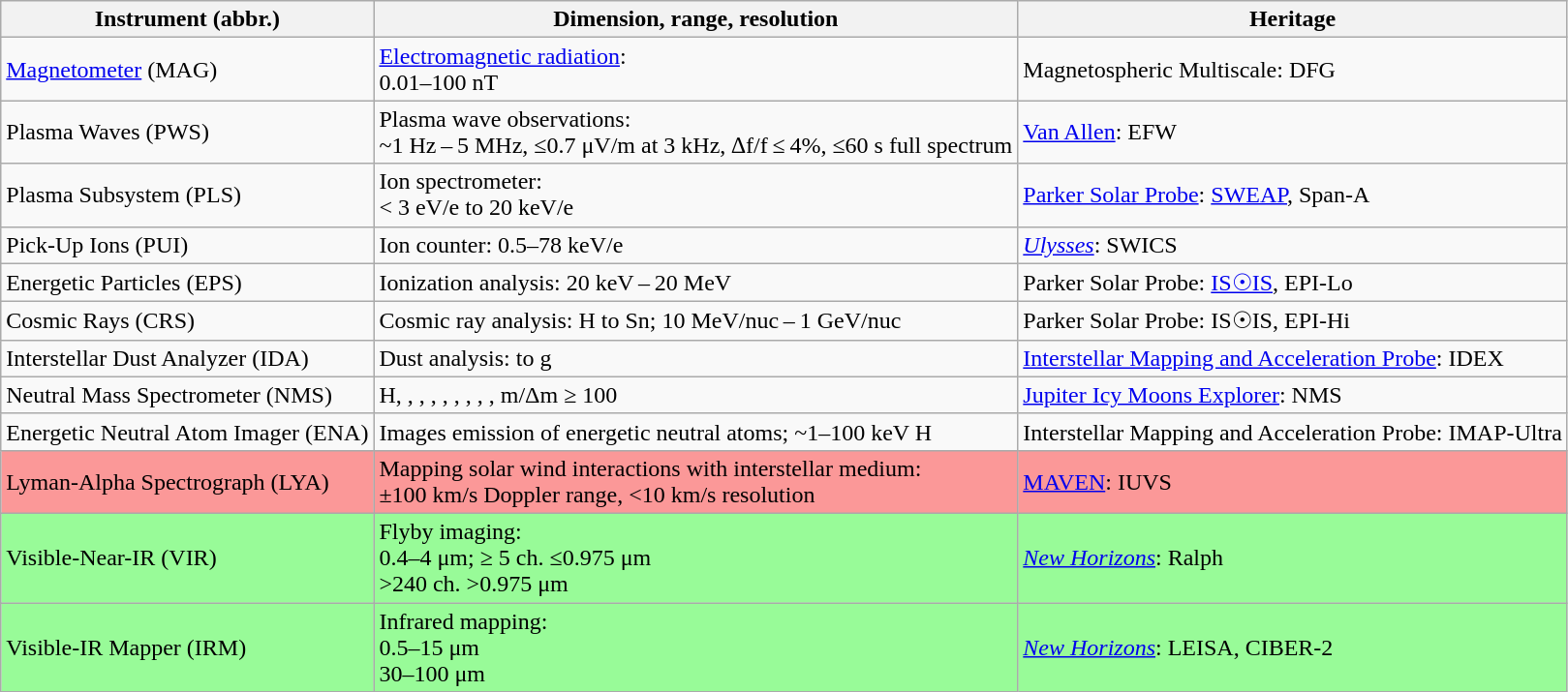<table class="wikitable">
<tr>
<th>Instrument (abbr.)</th>
<th>Dimension, range, resolution</th>
<th>Heritage</th>
</tr>
<tr>
<td><a href='#'>Magnetometer</a> (MAG)</td>
<td><a href='#'>Electromagnetic radiation</a>:<br>0.01–100 nT</td>
<td>Magnetospheric Multiscale: DFG</td>
</tr>
<tr>
<td>Plasma Waves (PWS)</td>
<td>Plasma wave observations:<br>~1 Hz – 5 MHz, ≤0.7 μV/m at 3 kHz, ∆f/f ≤ 4%, ≤60 s full spectrum</td>
<td><a href='#'>Van Allen</a>: EFW</td>
</tr>
<tr>
<td>Plasma Subsystem (PLS)</td>
<td>Ion spectrometer:<br>< 3 eV/e to 20 keV/e</td>
<td><a href='#'>Parker Solar Probe</a>: <a href='#'>SWEAP</a>, Span-A</td>
</tr>
<tr>
<td>Pick-Up Ions (PUI)</td>
<td>Ion counter: 0.5–78 keV/e</td>
<td><em><a href='#'>Ulysses</a></em>: SWICS</td>
</tr>
<tr>
<td>Energetic Particles (EPS)</td>
<td>Ionization analysis: 20 keV – 20 MeV</td>
<td>Parker Solar Probe: <a href='#'>IS☉IS</a>, EPI-Lo</td>
</tr>
<tr>
<td>Cosmic Rays (CRS)</td>
<td>Cosmic ray analysis: H to Sn; 10 MeV/nuc – 1 GeV/nuc</td>
<td>Parker Solar Probe: IS☉IS, EPI-Hi</td>
</tr>
<tr>
<td>Interstellar Dust Analyzer (IDA)</td>
<td>Dust analysis:  to  g</td>
<td><a href='#'>Interstellar Mapping and Acceleration Probe</a>: IDEX</td>
</tr>
<tr>
<td>Neutral Mass Spectrometer (NMS)</td>
<td>H, , , , , , , , , m/Δm ≥ 100</td>
<td><a href='#'>Jupiter Icy Moons Explorer</a>: NMS</td>
</tr>
<tr>
<td>Energetic Neutral Atom Imager (ENA)</td>
<td>Images emission of energetic neutral atoms; ~1–100 keV H</td>
<td>Interstellar Mapping and Acceleration Probe: IMAP-Ultra</td>
</tr>
<tr style="background:#FB9898;">
<td>Lyman-Alpha Spectrograph (LYA)</td>
<td>Mapping solar wind interactions with interstellar medium:<br> ±100 km/s Doppler range, <10 km/s resolution</td>
<td><a href='#'>MAVEN</a>: IUVS</td>
</tr>
<tr style="background:#98FB98;">
<td>Visible-Near-IR (VIR)</td>
<td>Flyby imaging:<br>0.4–4 μm; ≥ 5 ch. ≤0.975 μm<br> >240 ch. >0.975 μm</td>
<td><em><a href='#'>New Horizons</a></em>: Ralph</td>
</tr>
<tr style="background:#98FB98;">
<td>Visible-IR Mapper (IRM)</td>
<td>Infrared mapping:<br>0.5–15 μm<br>30–100 μm</td>
<td><em><a href='#'>New Horizons</a></em>: LEISA, CIBER-2</td>
</tr>
</table>
